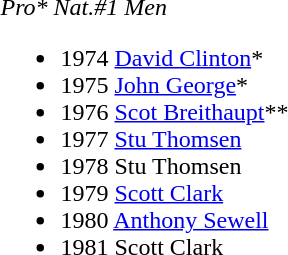<table style="float:left; margin-right:1em">
<tr>
<td><em>Pro* Nat.#1 Men</em><br><ul><li>1974 <a href='#'>David Clinton</a>*</li><li>1975 <a href='#'>John George</a>*</li><li>1976 <a href='#'>Scot Breithaupt</a>**</li><li>1977 <a href='#'>Stu Thomsen</a></li><li>1978 Stu Thomsen</li><li>1979 <a href='#'>Scott Clark</a></li><li>1980 <a href='#'>Anthony Sewell</a></li><li>1981 Scott Clark</li></ul></td>
</tr>
</table>
